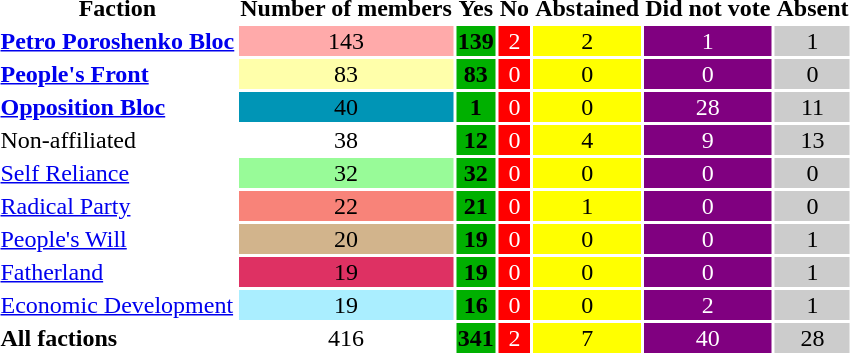<table>
<tr>
<th>Faction</th>
<th>Number of members</th>
<th>Yes</th>
<th>No</th>
<th>Abstained</th>
<th>Did not vote</th>
<th>Absent</th>
</tr>
<tr ---->
<td><strong><a href='#'>Petro Poroshenko Bloc</a></strong></td>
<td style="text-align:center;background-color:#FFAAAA;">143</td>
<td style="text-align:center;background-color:#00B000;"><strong>139</strong></td>
<td style="text-align:center;background-color:red;color:white;">2</td>
<td style="text-align:center;background-color:yellow;">2</td>
<td style="text-align:center;background-color:purple;color:white;">1</td>
<td style="text-align:center;background-color:#cccccc;">1</td>
</tr>
<tr ---->
<td><strong><a href='#'>People's Front</a></strong></td>
<td style="text-align:center;background-color:#FFFFAA;">83</td>
<td style="text-align:center;background-color:#00B000;"><strong>83</strong></td>
<td style="text-align:center;background-color:red;color:white;">0</td>
<td style="text-align:center;background-color:yellow;">0</td>
<td style="text-align:center;background-color:purple;color:white;">0</td>
<td style="text-align:center;background-color:#cccccc;">0</td>
</tr>
<tr ---->
<td><strong><a href='#'>Opposition Bloc</a></strong></td>
<td style="text-align:center;background-color:#0095B6;">40</td>
<td style="text-align:center;background-color:#00B000;"><strong>1</strong></td>
<td style="text-align:center;background-color:red;color:white;">0</td>
<td style="text-align:center;background-color:yellow;">0</td>
<td style="text-align:center;background-color:purple;color:white;">28</td>
<td style="text-align:center;background-color:#cccccc;">11</td>
</tr>
<tr ---->
<td>Non-affiliated</td>
<td style="text-align:center;">38</td>
<td style="text-align:center;background-color:#00B000;"><strong>12</strong></td>
<td style="text-align:center;background-color:red;color:white;">0</td>
<td style="text-align:center;background-color:yellow;">4</td>
<td style="text-align:center;background-color:purple;color:white;">9</td>
<td style="text-align:center;background-color:#cccccc;">13</td>
</tr>
<tr ---->
<td><a href='#'>Self Reliance</a></td>
<td style="text-align:center;background-color:#98FB98;">32</td>
<td style="text-align:center;background-color:#00B000;"><strong>32</strong></td>
<td style="text-align:center;background-color:red;color:white;">0</td>
<td align=center bgcolor=yellow>0</td>
<td style="text-align:center;background-color:purple;color:white;">0</td>
<td style="text-align:center;background-color:#cccccc;">0</td>
</tr>
<tr ---->
<td><a href='#'>Radical Party</a></td>
<td style="text-align:center;background-color:#F88379;">22</td>
<td style="text-align:center;background-color:#00B000;"><strong>21</strong></td>
<td style="text-align:center;background-color:red;color:white;">0</td>
<td style="text-align:center;background-color:yellow;">1</td>
<td style="text-align:center;background-color:purple;color:white;">0</td>
<td style="text-align:center;background-color:#cccccc;">0</td>
</tr>
<tr ---->
<td><a href='#'>People's Will</a></td>
<td style="text-align:center;background-color:tan;">20</td>
<td style="text-align:center;background-color:#00B000;"><strong>19</strong></td>
<td style="text-align:center;background-color:red;color:white;">0</td>
<td style="text-align:center;background-color:yellow;">0</td>
<td style="text-align:center;background-color:purple;color:white;">0</td>
<td style="text-align:center;background-color:#cccccc;">1</td>
</tr>
<tr ---->
<td><a href='#'>Fatherland</a></td>
<td style="text-align:center;background-color:#DE3163;">19</td>
<td style="text-align:center;background-color:#00B000;"><strong>19</strong></td>
<td style="text-align:center;background-color:red;color:white;">0</td>
<td style="text-align:center;background-color:yellow;">0</td>
<td style="text-align:center;background-color:purple;color:white;">0</td>
<td style="text-align:center;background-color:#cccccc;">1</td>
</tr>
<tr ---->
<td><a href='#'>Economic Development</a></td>
<td style="text-align:center;background-color:#AAEEFF;">19</td>
<td style="text-align:center;background-color:#00B000;"><strong>16</strong></td>
<td style="text-align:center;background-color:red;color:white;">0</td>
<td style="text-align:center;background-color:yellow;">0</td>
<td style="text-align:center;background-color:purple;color:white;">2</td>
<td style="text-align:center;background-color:#cccccc;">1</td>
</tr>
<tr ---->
<td><strong>All factions</strong></td>
<td style="text-align:center;">416</td>
<td style="text-align:center;background-color:#00B000;"><strong>341</strong></td>
<td style="text-align:center;background-color:red;color:white;">2</td>
<td style="text-align:center;background-color:yellow;">7</td>
<td style="text-align:center;background-color:purple;color:white;">40</td>
<td style="text-align:center;background-color:#cccccc;">28</td>
</tr>
<tr>
</tr>
</table>
